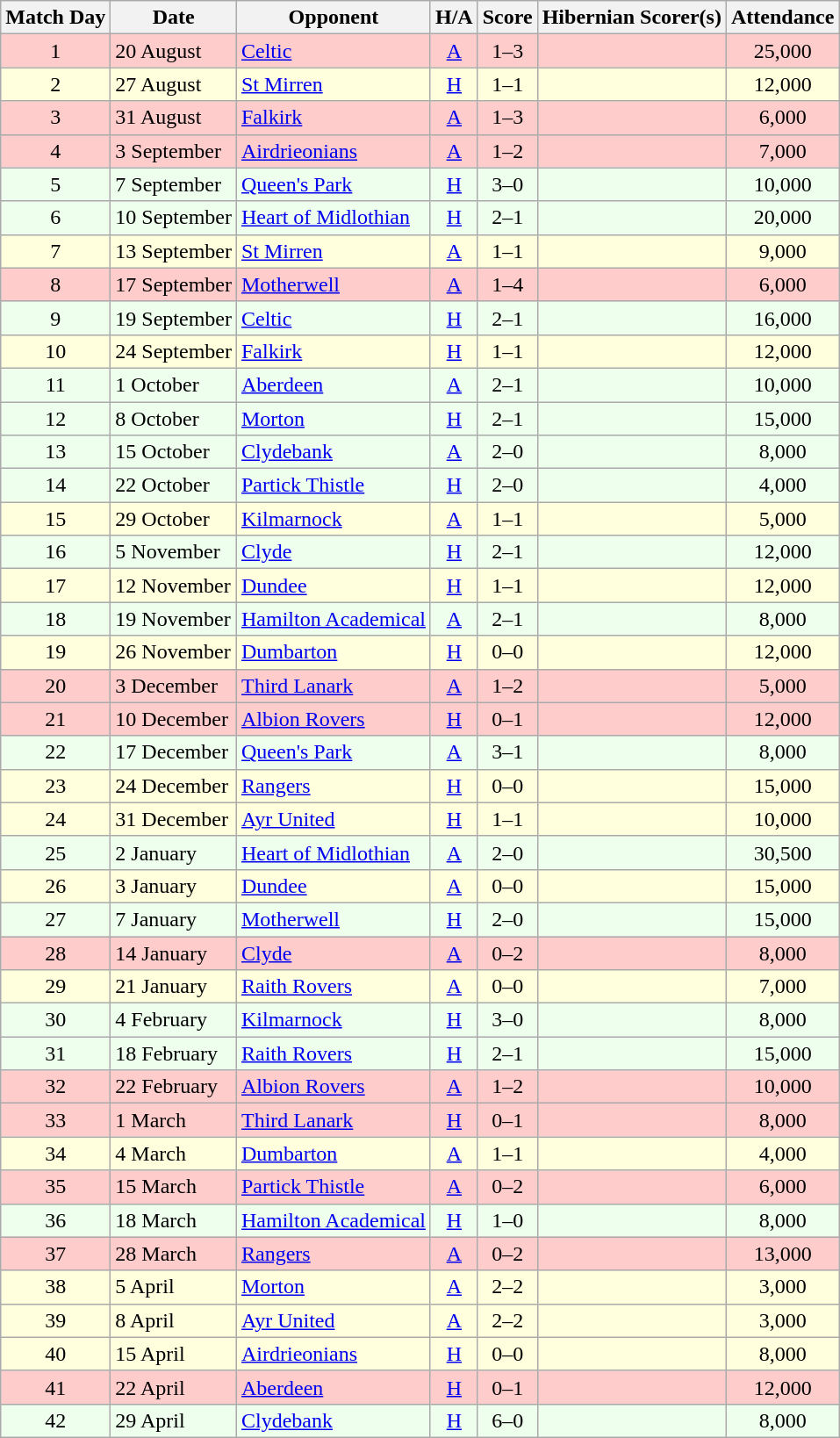<table class="wikitable" style="text-align:center">
<tr>
<th>Match Day</th>
<th>Date</th>
<th>Opponent</th>
<th>H/A</th>
<th>Score</th>
<th>Hibernian Scorer(s)</th>
<th>Attendance</th>
</tr>
<tr bgcolor=#FFCCCC>
<td>1</td>
<td align=left>20 August</td>
<td align=left><a href='#'>Celtic</a></td>
<td><a href='#'>A</a></td>
<td>1–3</td>
<td align=left></td>
<td>25,000</td>
</tr>
<tr bgcolor=#FFFFDD>
<td>2</td>
<td align=left>27 August</td>
<td align=left><a href='#'>St Mirren</a></td>
<td><a href='#'>H</a></td>
<td>1–1</td>
<td align=left></td>
<td>12,000</td>
</tr>
<tr bgcolor=#FFCCCC>
<td>3</td>
<td align=left>31 August</td>
<td align=left><a href='#'>Falkirk</a></td>
<td><a href='#'>A</a></td>
<td>1–3</td>
<td align=left></td>
<td>6,000</td>
</tr>
<tr bgcolor=#FFCCCC>
<td>4</td>
<td align=left>3 September</td>
<td align=left><a href='#'>Airdrieonians</a></td>
<td><a href='#'>A</a></td>
<td>1–2</td>
<td align=left></td>
<td>7,000</td>
</tr>
<tr bgcolor=#EEFFEE>
<td>5</td>
<td align=left>7 September</td>
<td align=left><a href='#'>Queen's Park</a></td>
<td><a href='#'>H</a></td>
<td>3–0</td>
<td align=left></td>
<td>10,000</td>
</tr>
<tr bgcolor=#EEFFEE>
<td>6</td>
<td align=left>10 September</td>
<td align=left><a href='#'>Heart of Midlothian</a></td>
<td><a href='#'>H</a></td>
<td>2–1</td>
<td align=left></td>
<td>20,000</td>
</tr>
<tr bgcolor=#FFFFDD>
<td>7</td>
<td align=left>13 September</td>
<td align=left><a href='#'>St Mirren</a></td>
<td><a href='#'>A</a></td>
<td>1–1</td>
<td align=left></td>
<td>9,000</td>
</tr>
<tr bgcolor=#FFCCCC>
<td>8</td>
<td align=left>17 September</td>
<td align=left><a href='#'>Motherwell</a></td>
<td><a href='#'>A</a></td>
<td>1–4</td>
<td align=left></td>
<td>6,000</td>
</tr>
<tr bgcolor=#EEFFEE>
<td>9</td>
<td align=left>19 September</td>
<td align=left><a href='#'>Celtic</a></td>
<td><a href='#'>H</a></td>
<td>2–1</td>
<td align=left></td>
<td>16,000</td>
</tr>
<tr bgcolor=#FFFFDD>
<td>10</td>
<td align=left>24 September</td>
<td align=left><a href='#'>Falkirk</a></td>
<td><a href='#'>H</a></td>
<td>1–1</td>
<td align=left></td>
<td>12,000</td>
</tr>
<tr bgcolor=#EEFFEE>
<td>11</td>
<td align=left>1 October</td>
<td align=left><a href='#'>Aberdeen</a></td>
<td><a href='#'>A</a></td>
<td>2–1</td>
<td align=left></td>
<td>10,000</td>
</tr>
<tr bgcolor=#EEFFEE>
<td>12</td>
<td align=left>8 October</td>
<td align=left><a href='#'>Morton</a></td>
<td><a href='#'>H</a></td>
<td>2–1</td>
<td align=left></td>
<td>15,000</td>
</tr>
<tr bgcolor=#EEFFEE>
<td>13</td>
<td align=left>15 October</td>
<td align=left><a href='#'>Clydebank</a></td>
<td><a href='#'>A</a></td>
<td>2–0</td>
<td align=left></td>
<td>8,000</td>
</tr>
<tr bgcolor=#EEFFEE>
<td>14</td>
<td align=left>22 October</td>
<td align=left><a href='#'>Partick Thistle</a></td>
<td><a href='#'>H</a></td>
<td>2–0</td>
<td align=left></td>
<td>4,000</td>
</tr>
<tr bgcolor=#FFFFDD>
<td>15</td>
<td align=left>29 October</td>
<td align=left><a href='#'>Kilmarnock</a></td>
<td><a href='#'>A</a></td>
<td>1–1</td>
<td align=left></td>
<td>5,000</td>
</tr>
<tr bgcolor=#EEFFEE>
<td>16</td>
<td align=left>5 November</td>
<td align=left><a href='#'>Clyde</a></td>
<td><a href='#'>H</a></td>
<td>2–1</td>
<td align=left></td>
<td>12,000</td>
</tr>
<tr bgcolor=#FFFFDD>
<td>17</td>
<td align=left>12 November</td>
<td align=left><a href='#'>Dundee</a></td>
<td><a href='#'>H</a></td>
<td>1–1</td>
<td align=left></td>
<td>12,000</td>
</tr>
<tr bgcolor=#EEFFEE>
<td>18</td>
<td align=left>19 November</td>
<td align=left><a href='#'>Hamilton Academical</a></td>
<td><a href='#'>A</a></td>
<td>2–1</td>
<td align=left></td>
<td>8,000</td>
</tr>
<tr bgcolor=#FFFFDD>
<td>19</td>
<td align=left>26 November</td>
<td align=left><a href='#'>Dumbarton</a></td>
<td><a href='#'>H</a></td>
<td>0–0</td>
<td align=left></td>
<td>12,000</td>
</tr>
<tr bgcolor=#FFCCCC>
<td>20</td>
<td align=left>3 December</td>
<td align=left><a href='#'>Third Lanark</a></td>
<td><a href='#'>A</a></td>
<td>1–2</td>
<td align=left></td>
<td>5,000</td>
</tr>
<tr bgcolor=#FFCCCC>
<td>21</td>
<td align=left>10 December</td>
<td align=left><a href='#'>Albion Rovers</a></td>
<td><a href='#'>H</a></td>
<td>0–1</td>
<td align=left></td>
<td>12,000</td>
</tr>
<tr bgcolor=#EEFFEE>
<td>22</td>
<td align=left>17 December</td>
<td align=left><a href='#'>Queen's Park</a></td>
<td><a href='#'>A</a></td>
<td>3–1</td>
<td align=left></td>
<td>8,000</td>
</tr>
<tr bgcolor=#FFFFDD>
<td>23</td>
<td align=left>24 December</td>
<td align=left><a href='#'>Rangers</a></td>
<td><a href='#'>H</a></td>
<td>0–0</td>
<td align=left></td>
<td>15,000</td>
</tr>
<tr bgcolor=#FFFFDD>
<td>24</td>
<td align=left>31 December</td>
<td align=left><a href='#'>Ayr United</a></td>
<td><a href='#'>H</a></td>
<td>1–1</td>
<td align=left></td>
<td>10,000</td>
</tr>
<tr bgcolor=#EEFFEE>
<td>25</td>
<td align=left>2 January</td>
<td align=left><a href='#'>Heart of Midlothian</a></td>
<td><a href='#'>A</a></td>
<td>2–0</td>
<td align=left></td>
<td>30,500</td>
</tr>
<tr bgcolor=#FFFFDD>
<td>26</td>
<td align=left>3 January</td>
<td align=left><a href='#'>Dundee</a></td>
<td><a href='#'>A</a></td>
<td>0–0</td>
<td align=left></td>
<td>15,000</td>
</tr>
<tr bgcolor=#EEFFEE>
<td>27</td>
<td align=left>7 January</td>
<td align=left><a href='#'>Motherwell</a></td>
<td><a href='#'>H</a></td>
<td>2–0</td>
<td align=left></td>
<td>15,000</td>
</tr>
<tr bgcolor=#FFCCCC>
<td>28</td>
<td align=left>14 January</td>
<td align=left><a href='#'>Clyde</a></td>
<td><a href='#'>A</a></td>
<td>0–2</td>
<td align=left></td>
<td>8,000</td>
</tr>
<tr bgcolor=#FFFFDD>
<td>29</td>
<td align=left>21 January</td>
<td align=left><a href='#'>Raith Rovers</a></td>
<td><a href='#'>A</a></td>
<td>0–0</td>
<td align=left></td>
<td>7,000</td>
</tr>
<tr bgcolor=#EEFFEE>
<td>30</td>
<td align=left>4 February</td>
<td align=left><a href='#'>Kilmarnock</a></td>
<td><a href='#'>H</a></td>
<td>3–0</td>
<td align=left></td>
<td>8,000</td>
</tr>
<tr bgcolor=#EEFFEE>
<td>31</td>
<td align=left>18 February</td>
<td align=left><a href='#'>Raith Rovers</a></td>
<td><a href='#'>H</a></td>
<td>2–1</td>
<td align=left></td>
<td>15,000</td>
</tr>
<tr bgcolor=#FFCCCC>
<td>32</td>
<td align=left>22 February</td>
<td align=left><a href='#'>Albion Rovers</a></td>
<td><a href='#'>A</a></td>
<td>1–2</td>
<td align=left></td>
<td>10,000</td>
</tr>
<tr bgcolor=#FFCCCC>
<td>33</td>
<td align=left>1 March</td>
<td align=left><a href='#'>Third Lanark</a></td>
<td><a href='#'>H</a></td>
<td>0–1</td>
<td align=left></td>
<td>8,000</td>
</tr>
<tr bgcolor=#FFFFDD>
<td>34</td>
<td align=left>4 March</td>
<td align=left><a href='#'>Dumbarton</a></td>
<td><a href='#'>A</a></td>
<td>1–1</td>
<td align=left></td>
<td>4,000</td>
</tr>
<tr bgcolor=#FFCCCC>
<td>35</td>
<td align=left>15 March</td>
<td align=left><a href='#'>Partick Thistle</a></td>
<td><a href='#'>A</a></td>
<td>0–2</td>
<td align=left></td>
<td>6,000</td>
</tr>
<tr bgcolor=#EEFFEE>
<td>36</td>
<td align=left>18 March</td>
<td align=left><a href='#'>Hamilton Academical</a></td>
<td><a href='#'>H</a></td>
<td>1–0</td>
<td align=left></td>
<td>8,000</td>
</tr>
<tr bgcolor=#FFCCCC>
<td>37</td>
<td align=left>28 March</td>
<td align=left><a href='#'>Rangers</a></td>
<td><a href='#'>A</a></td>
<td>0–2</td>
<td align=left></td>
<td>13,000</td>
</tr>
<tr bgcolor=#FFFFDD>
<td>38</td>
<td align=left>5 April</td>
<td align=left><a href='#'>Morton</a></td>
<td><a href='#'>A</a></td>
<td>2–2</td>
<td align=left></td>
<td>3,000</td>
</tr>
<tr bgcolor=#FFFFDD>
<td>39</td>
<td align=left>8 April</td>
<td align=left><a href='#'>Ayr United</a></td>
<td><a href='#'>A</a></td>
<td>2–2</td>
<td align=left></td>
<td>3,000</td>
</tr>
<tr bgcolor=#FFFFDD>
<td>40</td>
<td align=left>15 April</td>
<td align=left><a href='#'>Airdrieonians</a></td>
<td><a href='#'>H</a></td>
<td>0–0</td>
<td align=left></td>
<td>8,000</td>
</tr>
<tr bgcolor=#FFCCCC>
<td>41</td>
<td align=left>22 April</td>
<td align=left><a href='#'>Aberdeen</a></td>
<td><a href='#'>H</a></td>
<td>0–1</td>
<td align=left></td>
<td>12,000</td>
</tr>
<tr bgcolor=#EEFFEE>
<td>42</td>
<td align=left>29 April</td>
<td align=left><a href='#'>Clydebank</a></td>
<td><a href='#'>H</a></td>
<td>6–0</td>
<td align=left></td>
<td>8,000</td>
</tr>
</table>
